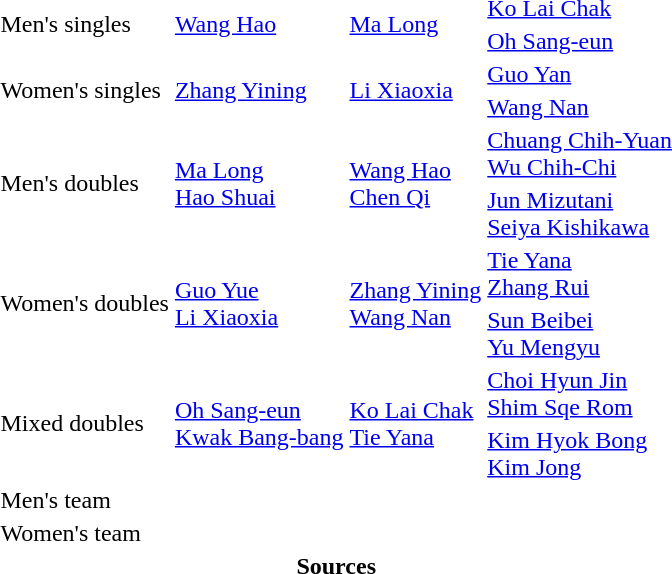<table>
<tr>
<td rowspan=2>Men's singles <br></td>
<td rowspan=2> <a href='#'>Wang Hao</a></td>
<td rowspan=2> <a href='#'>Ma Long</a></td>
<td> <a href='#'>Ko Lai Chak</a></td>
</tr>
<tr>
<td> <a href='#'>Oh Sang-eun</a></td>
</tr>
<tr>
<td rowspan=2>Women's singles <br></td>
<td rowspan=2> <a href='#'>Zhang Yining</a></td>
<td rowspan=2> <a href='#'>Li Xiaoxia</a></td>
<td> <a href='#'>Guo Yan</a></td>
</tr>
<tr>
<td> <a href='#'>Wang Nan</a></td>
</tr>
<tr>
<td rowspan=2>Men's doubles <br></td>
<td rowspan=2> <a href='#'>Ma Long</a><br> <a href='#'>Hao Shuai</a></td>
<td rowspan=2> <a href='#'>Wang Hao</a><br> <a href='#'>Chen Qi</a></td>
<td> <a href='#'>Chuang Chih-Yuan</a><br> <a href='#'>Wu Chih-Chi</a></td>
</tr>
<tr>
<td> <a href='#'>Jun Mizutani</a><br> <a href='#'>Seiya Kishikawa</a></td>
</tr>
<tr>
<td rowspan=2>Women's doubles <br></td>
<td rowspan=2> <a href='#'>Guo Yue</a><br> <a href='#'>Li Xiaoxia</a></td>
<td rowspan=2> <a href='#'>Zhang Yining</a><br> <a href='#'>Wang Nan</a></td>
<td> <a href='#'>Tie Yana</a><br>  <a href='#'>Zhang Rui</a></td>
</tr>
<tr>
<td> <a href='#'>Sun Beibei</a><br> <a href='#'>Yu Mengyu</a></td>
</tr>
<tr>
<td rowspan=2>Mixed doubles <br></td>
<td rowspan=2> <a href='#'>Oh Sang-eun</a><br> <a href='#'>Kwak Bang-bang</a></td>
<td rowspan=2> <a href='#'>Ko Lai Chak</a><br> <a href='#'>Tie Yana</a></td>
<td> <a href='#'>Choi Hyun Jin</a><br> <a href='#'>Shim Sqe Rom</a></td>
</tr>
<tr>
<td> <a href='#'>Kim Hyok Bong</a><br> <a href='#'>Kim Jong</a></td>
</tr>
<tr>
<td rowspan=2>Men's team <br></td>
<td rowspan=2></td>
<td rowspan=2></td>
<td></td>
</tr>
<tr>
<td></td>
</tr>
<tr>
<td rowspan=2>Women's team <br></td>
<td rowspan=2></td>
<td rowspan=2></td>
<td></td>
</tr>
<tr>
<td></td>
</tr>
<tr>
<th colspan="4">Sources</th>
</tr>
</table>
